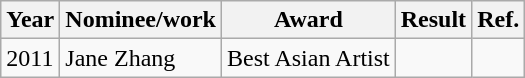<table class="wikitable">
<tr>
<th>Year</th>
<th>Nominee/work</th>
<th>Award</th>
<th><strong>Result</strong></th>
<th>Ref.</th>
</tr>
<tr>
<td>2011</td>
<td>Jane Zhang</td>
<td>Best Asian Artist</td>
<td></td>
<td></td>
</tr>
</table>
